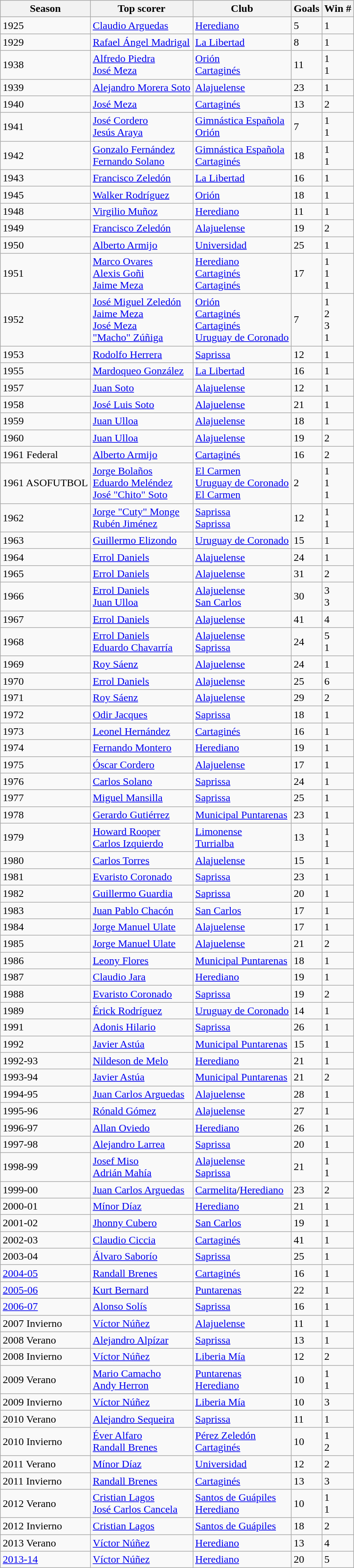<table class="wikitable sortable">
<tr>
<th>Season</th>
<th>Top scorer</th>
<th>Club</th>
<th>Goals</th>
<th>Win #</th>
</tr>
<tr>
<td>1925</td>
<td> <a href='#'>Claudio Arguedas</a></td>
<td><a href='#'>Herediano</a></td>
<td>5</td>
<td>1</td>
</tr>
<tr>
<td>1929</td>
<td> <a href='#'>Rafael Ángel Madrigal</a></td>
<td><a href='#'>La Libertad</a></td>
<td>8</td>
<td>1</td>
</tr>
<tr>
<td>1938</td>
<td> <a href='#'>Alfredo Piedra</a><br> <a href='#'>José Meza</a></td>
<td><a href='#'>Orión</a><br><a href='#'>Cartaginés</a></td>
<td>11</td>
<td>1<br>1</td>
</tr>
<tr>
<td>1939</td>
<td> <a href='#'>Alejandro Morera Soto</a></td>
<td><a href='#'>Alajuelense</a></td>
<td>23</td>
<td>1</td>
</tr>
<tr>
<td>1940</td>
<td> <a href='#'>José Meza</a></td>
<td><a href='#'>Cartaginés</a></td>
<td>13</td>
<td>2</td>
</tr>
<tr>
<td>1941</td>
<td> <a href='#'>José Cordero</a><br> <a href='#'>Jesús Araya</a></td>
<td><a href='#'>Gimnástica Española</a><br><a href='#'>Orión</a></td>
<td>7</td>
<td>1<br>1</td>
</tr>
<tr>
<td>1942</td>
<td> <a href='#'>Gonzalo Fernández</a><br> <a href='#'>Fernando Solano</a></td>
<td><a href='#'>Gimnástica Española</a><br><a href='#'>Cartaginés</a></td>
<td>18</td>
<td>1<br>1</td>
</tr>
<tr>
<td>1943</td>
<td> <a href='#'>Francisco Zeledón</a></td>
<td><a href='#'>La Libertad</a></td>
<td>16</td>
<td>1</td>
</tr>
<tr>
<td>1945</td>
<td> <a href='#'>Walker Rodríguez</a></td>
<td><a href='#'>Orión</a></td>
<td>18</td>
<td>1</td>
</tr>
<tr>
<td>1948</td>
<td> <a href='#'>Virgilio Muñoz</a></td>
<td><a href='#'>Herediano</a></td>
<td>11</td>
<td>1</td>
</tr>
<tr>
<td>1949</td>
<td> <a href='#'>Francisco Zeledón</a></td>
<td><a href='#'>Alajuelense</a></td>
<td>19</td>
<td>2</td>
</tr>
<tr>
<td>1950</td>
<td> <a href='#'>Alberto Armijo</a></td>
<td><a href='#'>Universidad</a></td>
<td>25</td>
<td>1</td>
</tr>
<tr>
<td>1951</td>
<td> <a href='#'>Marco Ovares</a><br> <a href='#'>Alexis Goñi</a><br> <a href='#'>Jaime Meza</a></td>
<td><a href='#'>Herediano</a><br><a href='#'>Cartaginés</a><br><a href='#'>Cartaginés</a></td>
<td>17</td>
<td>1<br>1<br>1<br></td>
</tr>
<tr>
<td>1952</td>
<td> <a href='#'>José Miguel Zeledón</a><br> <a href='#'>Jaime Meza</a><br> <a href='#'>José Meza</a><br> <a href='#'>"Macho" Zúñiga</a></td>
<td><a href='#'>Orión</a><br><a href='#'>Cartaginés</a><br><a href='#'>Cartaginés</a><br><a href='#'>Uruguay de Coronado</a></td>
<td>7</td>
<td>1<br>2<br>3<br>1<br></td>
</tr>
<tr>
<td>1953</td>
<td> <a href='#'>Rodolfo Herrera</a></td>
<td><a href='#'>Saprissa</a></td>
<td>12</td>
<td>1</td>
</tr>
<tr>
<td>1955</td>
<td> <a href='#'>Mardoqueo González</a></td>
<td><a href='#'>La Libertad</a></td>
<td>16</td>
<td>1</td>
</tr>
<tr>
<td>1957</td>
<td> <a href='#'>Juan Soto</a></td>
<td><a href='#'>Alajuelense</a></td>
<td>12</td>
<td>1</td>
</tr>
<tr>
<td>1958</td>
<td> <a href='#'>José Luis Soto</a></td>
<td><a href='#'>Alajuelense</a></td>
<td>21</td>
<td>1</td>
</tr>
<tr>
<td>1959</td>
<td> <a href='#'>Juan Ulloa</a></td>
<td><a href='#'>Alajuelense</a></td>
<td>18</td>
<td>1</td>
</tr>
<tr>
<td>1960</td>
<td> <a href='#'>Juan Ulloa</a></td>
<td><a href='#'>Alajuelense</a></td>
<td>19</td>
<td>2</td>
</tr>
<tr>
<td>1961 Federal</td>
<td> <a href='#'>Alberto Armijo</a></td>
<td><a href='#'>Cartaginés</a></td>
<td>16</td>
<td>2</td>
</tr>
<tr>
<td>1961 ASOFUTBOL</td>
<td> <a href='#'>Jorge Bolaños</a><br> <a href='#'>Eduardo Meléndez</a><br> <a href='#'>José "Chito" Soto</a></td>
<td><a href='#'>El Carmen</a><br><a href='#'>Uruguay de Coronado</a><br><a href='#'>El Carmen</a></td>
<td>2</td>
<td>1<br>1<br>1<br></td>
</tr>
<tr>
<td>1962</td>
<td> <a href='#'>Jorge "Cuty" Monge</a><br> <a href='#'>Rubén Jiménez</a></td>
<td><a href='#'>Saprissa</a><br><a href='#'>Saprissa</a></td>
<td>12</td>
<td>1<br>1</td>
</tr>
<tr>
<td>1963</td>
<td> <a href='#'>Guillermo Elizondo</a></td>
<td><a href='#'>Uruguay de Coronado</a></td>
<td>15</td>
<td>1</td>
</tr>
<tr>
<td>1964</td>
<td> <a href='#'>Errol Daniels</a></td>
<td><a href='#'>Alajuelense</a></td>
<td>24</td>
<td>1</td>
</tr>
<tr>
<td>1965</td>
<td> <a href='#'>Errol Daniels</a></td>
<td><a href='#'>Alajuelense</a></td>
<td>31</td>
<td>2</td>
</tr>
<tr>
<td>1966</td>
<td> <a href='#'>Errol Daniels</a><br> <a href='#'>Juan Ulloa</a></td>
<td><a href='#'>Alajuelense</a><br><a href='#'>San Carlos</a></td>
<td>30</td>
<td>3<br>3</td>
</tr>
<tr>
<td>1967</td>
<td> <a href='#'>Errol Daniels</a></td>
<td><a href='#'>Alajuelense</a></td>
<td>41</td>
<td>4</td>
</tr>
<tr>
<td>1968</td>
<td> <a href='#'>Errol Daniels</a><br> <a href='#'>Eduardo Chavarría</a></td>
<td><a href='#'>Alajuelense</a><br><a href='#'>Saprissa</a></td>
<td>24</td>
<td>5<br>1</td>
</tr>
<tr>
<td>1969</td>
<td> <a href='#'>Roy Sáenz</a></td>
<td><a href='#'>Alajuelense</a></td>
<td>24</td>
<td>1</td>
</tr>
<tr>
<td>1970</td>
<td> <a href='#'>Errol Daniels</a></td>
<td><a href='#'>Alajuelense</a></td>
<td>25</td>
<td>6</td>
</tr>
<tr>
<td>1971</td>
<td> <a href='#'>Roy Sáenz</a></td>
<td><a href='#'>Alajuelense</a></td>
<td>29</td>
<td>2</td>
</tr>
<tr>
<td>1972</td>
<td> <a href='#'>Odir Jacques</a></td>
<td><a href='#'>Saprissa</a></td>
<td>18</td>
<td>1</td>
</tr>
<tr>
<td>1973</td>
<td> <a href='#'>Leonel Hernández</a></td>
<td><a href='#'>Cartaginés</a></td>
<td>16</td>
<td>1</td>
</tr>
<tr>
<td>1974</td>
<td> <a href='#'>Fernando Montero</a></td>
<td><a href='#'>Herediano</a></td>
<td>19</td>
<td>1</td>
</tr>
<tr>
<td>1975</td>
<td> <a href='#'>Óscar Cordero</a></td>
<td><a href='#'>Alajuelense</a></td>
<td>17</td>
<td>1</td>
</tr>
<tr>
<td>1976</td>
<td> <a href='#'>Carlos Solano</a></td>
<td><a href='#'>Saprissa</a></td>
<td>24</td>
<td>1</td>
</tr>
<tr>
<td>1977</td>
<td> <a href='#'>Miguel Mansilla</a></td>
<td><a href='#'>Saprissa</a></td>
<td>25</td>
<td>1</td>
</tr>
<tr>
<td>1978</td>
<td> <a href='#'>Gerardo Gutiérrez</a></td>
<td><a href='#'>Municipal Puntarenas</a></td>
<td>23</td>
<td>1</td>
</tr>
<tr>
<td>1979</td>
<td> <a href='#'>Howard Rooper</a><br> <a href='#'>Carlos Izquierdo</a></td>
<td><a href='#'>Limonense</a><br><a href='#'>Turrialba</a></td>
<td>13</td>
<td>1<br>1</td>
</tr>
<tr>
<td>1980</td>
<td> <a href='#'>Carlos Torres</a></td>
<td><a href='#'>Alajuelense</a></td>
<td>15</td>
<td>1</td>
</tr>
<tr>
<td>1981</td>
<td> <a href='#'>Evaristo Coronado</a></td>
<td><a href='#'>Saprissa</a></td>
<td>23</td>
<td>1</td>
</tr>
<tr>
<td>1982</td>
<td> <a href='#'>Guillermo Guardia</a></td>
<td><a href='#'>Saprissa</a></td>
<td>20</td>
<td>1</td>
</tr>
<tr>
<td>1983</td>
<td> <a href='#'>Juan Pablo Chacón</a></td>
<td><a href='#'>San Carlos</a></td>
<td>17</td>
<td>1</td>
</tr>
<tr>
<td>1984</td>
<td> <a href='#'>Jorge Manuel Ulate</a></td>
<td><a href='#'>Alajuelense</a></td>
<td>17</td>
<td>1</td>
</tr>
<tr>
<td>1985</td>
<td> <a href='#'>Jorge Manuel Ulate</a></td>
<td><a href='#'>Alajuelense</a></td>
<td>21</td>
<td>2</td>
</tr>
<tr>
<td>1986</td>
<td> <a href='#'>Leony Flores</a></td>
<td><a href='#'>Municipal Puntarenas</a></td>
<td>18</td>
<td>1</td>
</tr>
<tr>
<td>1987</td>
<td> <a href='#'>Claudio Jara</a></td>
<td><a href='#'>Herediano</a></td>
<td>19</td>
<td>1</td>
</tr>
<tr>
<td>1988</td>
<td> <a href='#'>Evaristo Coronado</a></td>
<td><a href='#'>Saprissa</a></td>
<td>19</td>
<td>2</td>
</tr>
<tr>
<td>1989</td>
<td> <a href='#'>Érick Rodríguez</a></td>
<td><a href='#'>Uruguay de Coronado</a></td>
<td>14</td>
<td>1</td>
</tr>
<tr>
<td>1991</td>
<td> <a href='#'>Adonis Hilario</a></td>
<td><a href='#'>Saprissa</a></td>
<td>26</td>
<td>1</td>
</tr>
<tr>
<td>1992</td>
<td> <a href='#'>Javier Astúa</a></td>
<td><a href='#'>Municipal Puntarenas</a></td>
<td>15</td>
<td>1</td>
</tr>
<tr>
<td>1992-93</td>
<td> <a href='#'>Nildeson de Melo</a></td>
<td><a href='#'>Herediano</a></td>
<td>21</td>
<td>1</td>
</tr>
<tr>
<td>1993-94</td>
<td> <a href='#'>Javier Astúa</a></td>
<td><a href='#'>Municipal Puntarenas</a></td>
<td>21</td>
<td>2</td>
</tr>
<tr>
<td>1994-95</td>
<td> <a href='#'>Juan Carlos Arguedas</a></td>
<td><a href='#'>Alajuelense</a></td>
<td>28</td>
<td>1</td>
</tr>
<tr>
<td>1995-96</td>
<td> <a href='#'>Rónald Gómez</a></td>
<td><a href='#'>Alajuelense</a></td>
<td>27</td>
<td>1</td>
</tr>
<tr>
<td>1996-97</td>
<td> <a href='#'>Allan Oviedo</a></td>
<td><a href='#'>Herediano</a></td>
<td>26</td>
<td>1</td>
</tr>
<tr>
<td>1997-98</td>
<td> <a href='#'>Alejandro Larrea</a></td>
<td><a href='#'>Saprissa</a></td>
<td>20</td>
<td>1</td>
</tr>
<tr>
<td>1998-99</td>
<td> <a href='#'>Josef Miso</a><br> <a href='#'>Adrián Mahía</a></td>
<td><a href='#'>Alajuelense</a><br><a href='#'>Saprissa</a></td>
<td>21</td>
<td>1<br>1</td>
</tr>
<tr>
<td>1999-00</td>
<td> <a href='#'>Juan Carlos Arguedas</a></td>
<td><a href='#'>Carmelita</a>/<a href='#'>Herediano</a></td>
<td>23</td>
<td>2</td>
</tr>
<tr>
<td>2000-01</td>
<td> <a href='#'>Mínor Díaz</a></td>
<td><a href='#'>Herediano</a></td>
<td>21</td>
<td>1</td>
</tr>
<tr>
<td>2001-02</td>
<td> <a href='#'>Jhonny Cubero</a></td>
<td><a href='#'>San Carlos</a></td>
<td>19</td>
<td>1</td>
</tr>
<tr>
<td>2002-03</td>
<td> <a href='#'>Claudio Ciccia</a></td>
<td><a href='#'>Cartaginés</a></td>
<td>41</td>
<td>1</td>
</tr>
<tr>
<td>2003-04</td>
<td> <a href='#'>Álvaro Saborío</a></td>
<td><a href='#'>Saprissa</a></td>
<td>25</td>
<td>1</td>
</tr>
<tr>
<td><a href='#'>2004-05</a></td>
<td> <a href='#'>Randall Brenes</a></td>
<td><a href='#'>Cartaginés</a></td>
<td>16</td>
<td>1</td>
</tr>
<tr>
<td><a href='#'>2005-06</a></td>
<td> <a href='#'>Kurt Bernard</a></td>
<td><a href='#'>Puntarenas</a></td>
<td>22</td>
<td>1</td>
</tr>
<tr>
<td><a href='#'>2006-07</a></td>
<td> <a href='#'>Alonso Solís</a></td>
<td><a href='#'>Saprissa</a></td>
<td>16</td>
<td>1</td>
</tr>
<tr>
<td>2007 Invierno</td>
<td> <a href='#'>Víctor Núñez</a></td>
<td><a href='#'>Alajuelense</a></td>
<td>11</td>
<td>1</td>
</tr>
<tr>
<td>2008 Verano</td>
<td> <a href='#'>Alejandro Alpízar</a></td>
<td><a href='#'>Saprissa</a></td>
<td>13</td>
<td>1</td>
</tr>
<tr>
<td>2008 Invierno</td>
<td> <a href='#'>Víctor Núñez</a></td>
<td><a href='#'>Liberia Mía</a></td>
<td>12</td>
<td>2</td>
</tr>
<tr>
<td>2009 Verano</td>
<td> <a href='#'>Mario Camacho</a><br> <a href='#'>Andy Herron</a></td>
<td><a href='#'>Puntarenas</a><br><a href='#'>Herediano</a></td>
<td>10</td>
<td>1<br>1</td>
</tr>
<tr>
<td>2009 Invierno</td>
<td> <a href='#'>Víctor Núñez</a></td>
<td><a href='#'>Liberia Mía</a></td>
<td>10</td>
<td>3</td>
</tr>
<tr>
<td>2010 Verano</td>
<td> <a href='#'>Alejandro Sequeira</a></td>
<td><a href='#'>Saprissa</a></td>
<td>11</td>
<td>1</td>
</tr>
<tr>
<td>2010 Invierno</td>
<td> <a href='#'>Éver Alfaro</a><br> <a href='#'>Randall Brenes</a></td>
<td><a href='#'>Pérez Zeledón</a><br><a href='#'>Cartaginés</a></td>
<td>10</td>
<td>1<br>2</td>
</tr>
<tr>
<td>2011 Verano</td>
<td> <a href='#'>Mínor Díaz</a></td>
<td><a href='#'>Universidad</a></td>
<td>12</td>
<td>2</td>
</tr>
<tr>
<td>2011 Invierno</td>
<td> <a href='#'>Randall Brenes</a></td>
<td><a href='#'>Cartaginés</a></td>
<td>13</td>
<td>3</td>
</tr>
<tr>
<td>2012 Verano</td>
<td> <a href='#'>Cristian Lagos</a><br> <a href='#'>José Carlos Cancela</a></td>
<td><a href='#'>Santos de Guápiles</a><br><a href='#'>Herediano</a></td>
<td>10</td>
<td>1<br>1</td>
</tr>
<tr>
<td>2012 Invierno</td>
<td> <a href='#'>Cristian Lagos</a></td>
<td><a href='#'>Santos de Guápiles</a></td>
<td>18</td>
<td>2</td>
</tr>
<tr>
<td>2013 Verano</td>
<td> <a href='#'>Víctor Núñez</a></td>
<td><a href='#'>Herediano</a></td>
<td>13</td>
<td>4</td>
</tr>
<tr>
<td><a href='#'>2013-14</a></td>
<td> <a href='#'>Víctor Núñez</a></td>
<td><a href='#'>Herediano</a></td>
<td>20</td>
<td>5</td>
</tr>
</table>
